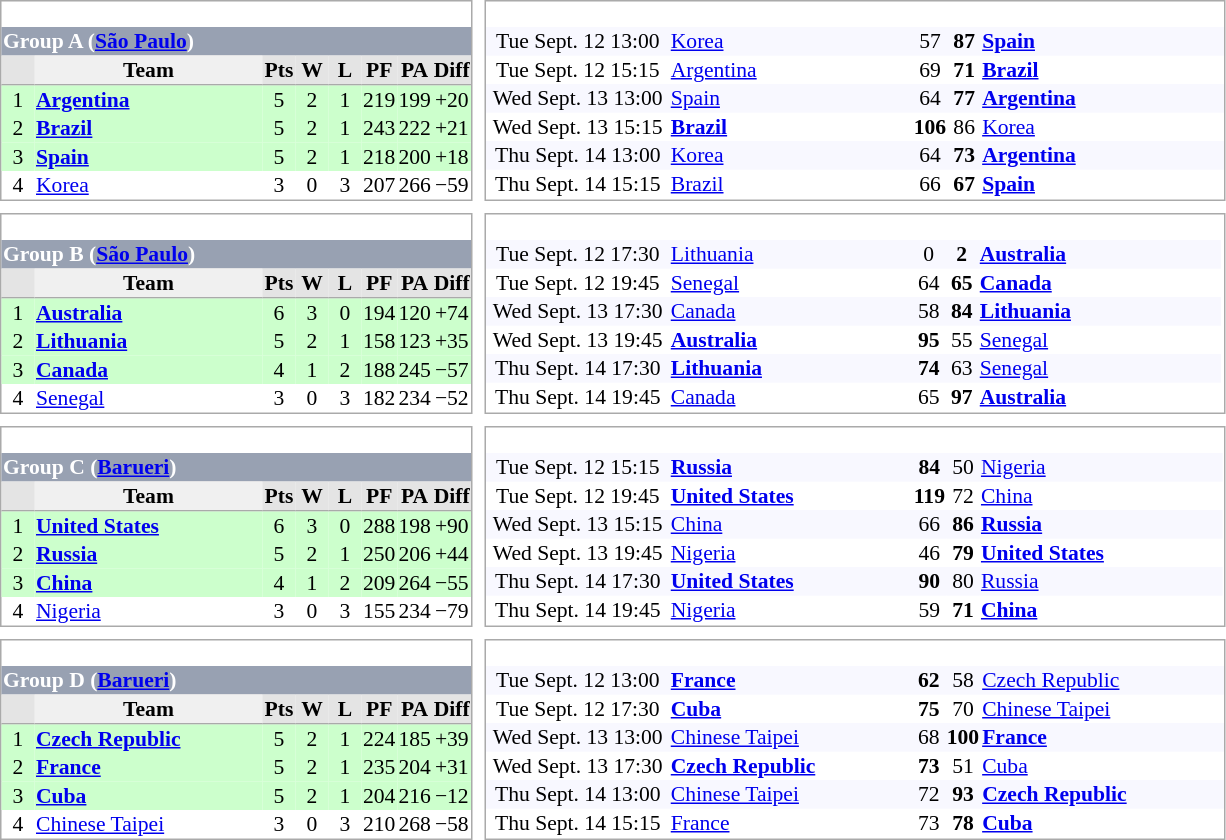<table border="0" cellpadding="0" cellspacing="8" style="border:0px solid #AAAAAA;font-size:90%">
<tr>
<td valign="top" style="border:1px solid #AAAAAA"><br><table border="0" cellspacing="0" cellpadding="1">
<tr>
<td colspan="8" style="background:#98A1B2;color:#FFFFFF"><strong>Group A (<a href='#'>São Paulo</a>)</strong></td>
</tr>
<tr bgcolor="#E4E4E4">
<th style="border-bottom:1px solid #AAAAAA" width="20" align="center"> </th>
<th style="border-bottom:1px solid #AAAAAA" width="150" bgcolor="#F0F0F0"><strong>Team</strong></th>
<th style="border-bottom:1px solid #AAAAAA" width="20" align="center">Pts</th>
<th style="border-bottom:1px solid #AAAAAA" width="20" align="center">W</th>
<th style="border-bottom:1px solid #AAAAAA" width="20" align="center">L</th>
<th style="border-bottom:1px solid #AAAAAA" width="20" align="center">PF</th>
<th style="border-bottom:1px solid #AAAAAA" width="20" align="center">PA</th>
<th style="border-bottom:1px solid #AAAAAA" width="20" align="center">Diff</th>
</tr>
<tr align="center" bgcolor="#CCFFCC">
<td>1</td>
<td align="left"><strong> <a href='#'>Argentina</a></strong></td>
<td>5</td>
<td>2</td>
<td>1</td>
<td>219</td>
<td>199</td>
<td>+20</td>
</tr>
<tr align="center" bgcolor="#CCFFCC">
<td>2</td>
<td align="left"><strong> <a href='#'>Brazil</a></strong></td>
<td>5</td>
<td>2</td>
<td>1</td>
<td>243</td>
<td>222</td>
<td>+21</td>
</tr>
<tr align="center" bgcolor="#CCFFCC">
<td>3</td>
<td align="left"><strong> <a href='#'>Spain</a></strong></td>
<td>5</td>
<td>2</td>
<td>1</td>
<td>218</td>
<td>200</td>
<td>+18</td>
</tr>
<tr align="center">
<td>4</td>
<td align="left"> <a href='#'>Korea</a></td>
<td>3</td>
<td>0</td>
<td>3</td>
<td>207</td>
<td>266</td>
<td>−59</td>
</tr>
</table>
</td>
<td valign="top" style="border:1px solid #AAAAAA"><br><table border="0" cellspacing="0" cellpadding="1">
<tr align="center" bgcolor="#F8F8FF">
<td width="120">Tue Sept. 12  13:00</td>
<td width="160" align="left"> <a href='#'>Korea</a></td>
<td width="20">57</td>
<td width="20"><strong>87</strong></td>
<td width="160" align="left"><strong> <a href='#'>Spain</a></strong></td>
</tr>
<tr align="center">
<td>Tue Sept. 12  15:15</td>
<td align="left"> <a href='#'>Argentina</a></td>
<td>69</td>
<td><strong>71</strong></td>
<td align="left"><strong> <a href='#'>Brazil</a></strong></td>
</tr>
<tr align="center" bgcolor="#F8F8FF">
<td>Wed Sept. 13  13:00</td>
<td align="left"> <a href='#'>Spain</a></td>
<td>64</td>
<td><strong>77</strong></td>
<td align="left"><strong> <a href='#'>Argentina</a></strong></td>
</tr>
<tr align="center">
<td>Wed Sept. 13  15:15</td>
<td align="left"><strong> <a href='#'>Brazil</a></strong></td>
<td><strong>106</strong></td>
<td>86</td>
<td align="left"> <a href='#'>Korea</a></td>
</tr>
<tr align="center" bgcolor="#F8F8FF">
<td>Thu Sept. 14  13:00</td>
<td align="left"> <a href='#'>Korea</a></td>
<td>64</td>
<td><strong>73</strong></td>
<td align="left"><strong> <a href='#'>Argentina</a></strong></td>
</tr>
<tr align="center">
<td>Thu Sept. 14  15:15</td>
<td align="left"> <a href='#'>Brazil</a></td>
<td>66</td>
<td><strong>67</strong></td>
<td align="left"><strong> <a href='#'>Spain</a></strong></td>
</tr>
</table>
</td>
</tr>
<tr>
<td valign="top" style="border:1px solid #AAAAAA"><br><table border="0" cellspacing="0" cellpadding="1">
<tr>
<td colspan="8" style="background:#98A1B2;color:#FFFFFF"><strong>Group B (<a href='#'>São Paulo</a>)</strong></td>
</tr>
<tr bgcolor="#E4E4E4">
<th style="border-bottom:1px solid #AAAAAA" width="20" align="center"> </th>
<th style="border-bottom:1px solid #AAAAAA" width="150" bgcolor="#F0F0F0"><strong>Team</strong></th>
<th style="border-bottom:1px solid #AAAAAA" width="20" align="center">Pts</th>
<th style="border-bottom:1px solid #AAAAAA" width="20" align="center">W</th>
<th style="border-bottom:1px solid #AAAAAA" width="20" align="center">L</th>
<th style="border-bottom:1px solid #AAAAAA" width="20" align="center">PF</th>
<th style="border-bottom:1px solid #AAAAAA" width="20" align="center">PA</th>
<th style="border-bottom:1px solid #AAAAAA" width="20" align="center">Diff</th>
</tr>
<tr align="center" bgcolor="#CCFFCC">
<td>1</td>
<td align="left"><strong> <a href='#'>Australia</a></strong></td>
<td>6</td>
<td>3</td>
<td>0</td>
<td>194</td>
<td>120</td>
<td>+74</td>
</tr>
<tr align="center" bgcolor="#CCFFCC">
<td>2</td>
<td align="left"><strong> <a href='#'>Lithuania</a></strong></td>
<td>5</td>
<td>2</td>
<td>1</td>
<td>158</td>
<td>123</td>
<td>+35</td>
</tr>
<tr align="center" bgcolor="#CCFFCC">
<td>3</td>
<td align="left"><strong> <a href='#'>Canada</a></strong></td>
<td>4</td>
<td>1</td>
<td>2</td>
<td>188</td>
<td>245</td>
<td>−57</td>
</tr>
<tr align="center">
<td>4</td>
<td align="left"> <a href='#'>Senegal</a></td>
<td>3</td>
<td>0</td>
<td>3</td>
<td>182</td>
<td>234</td>
<td>−52</td>
</tr>
</table>
</td>
<td valign="top" style="border:1px solid #AAAAAA"><br><table border="0" cellspacing="0" cellpadding="1">
<tr align="center" bgcolor="#F8F8FF">
<td width="120">Tue Sept. 12  17:30</td>
<td width="160" align="left"> <a href='#'>Lithuania</a></td>
<td width="20">0</td>
<td width="20"><strong>2</strong></td>
<td width="160" align="left"><strong> <a href='#'>Australia</a></strong></td>
</tr>
<tr align="center">
<td>Tue Sept. 12  19:45</td>
<td align="left"> <a href='#'>Senegal</a></td>
<td>64</td>
<td><strong>65</strong></td>
<td align="left"><strong> <a href='#'>Canada</a></strong></td>
</tr>
<tr align="center" bgcolor="#F8F8FF">
<td>Wed Sept. 13  17:30</td>
<td align="left"> <a href='#'>Canada</a></td>
<td>58</td>
<td><strong>84</strong></td>
<td align="left"><strong> <a href='#'>Lithuania</a></strong></td>
</tr>
<tr align="center">
<td>Wed Sept. 13  19:45</td>
<td align="left"><strong> <a href='#'>Australia</a></strong></td>
<td><strong>95</strong></td>
<td>55</td>
<td align="left"> <a href='#'>Senegal</a></td>
</tr>
<tr align="center" bgcolor="#F8F8FF">
<td>Thu Sept. 14  17:30</td>
<td align="left"><strong> <a href='#'>Lithuania</a></strong></td>
<td><strong>74</strong></td>
<td>63</td>
<td align="left"> <a href='#'>Senegal</a></td>
</tr>
<tr align="center">
<td>Thu Sept. 14  19:45</td>
<td align="left"> <a href='#'>Canada</a></td>
<td>65</td>
<td><strong>97</strong></td>
<td align="left"> <strong><a href='#'>Australia</a></strong></td>
</tr>
</table>
</td>
</tr>
<tr>
<td valign="top" style="border:1px solid #AAAAAA"><br><table border="0" cellspacing="0" cellpadding="1">
<tr>
<td colspan="8" style="background:#98A1B2;color:#FFFFFF"><strong>Group C (<a href='#'>Barueri</a>)</strong></td>
</tr>
<tr bgcolor="#E4E4E4">
<th style="border-bottom:1px solid #AAAAAA" width="20" align="center"> </th>
<th style="border-bottom:1px solid #AAAAAA" width="150" bgcolor="#F0F0F0"><strong>Team</strong></th>
<th style="border-bottom:1px solid #AAAAAA" width="20" align="center">Pts</th>
<th style="border-bottom:1px solid #AAAAAA" width="20" align="center">W</th>
<th style="border-bottom:1px solid #AAAAAA" width="20" align="center">L</th>
<th style="border-bottom:1px solid #AAAAAA" width="20" align="center">PF</th>
<th style="border-bottom:1px solid #AAAAAA" width="20" align="center">PA</th>
<th style="border-bottom:1px solid #AAAAAA" width="20" align="center">Diff</th>
</tr>
<tr align="center" bgcolor="#CCFFCC">
<td>1</td>
<td align="left"><strong> <a href='#'>United States</a></strong></td>
<td>6</td>
<td>3</td>
<td>0</td>
<td>288</td>
<td>198</td>
<td>+90</td>
</tr>
<tr align="center" bgcolor="#CCFFCC">
<td>2</td>
<td align="left"><strong> <a href='#'>Russia</a></strong></td>
<td>5</td>
<td>2</td>
<td>1</td>
<td>250</td>
<td>206</td>
<td>+44</td>
</tr>
<tr align="center" bgcolor="#CCFFCC">
<td>3</td>
<td align="left"><strong> <a href='#'>China</a></strong></td>
<td>4</td>
<td>1</td>
<td>2</td>
<td>209</td>
<td>264</td>
<td>−55</td>
</tr>
<tr align="center">
<td>4</td>
<td align="left"> <a href='#'>Nigeria</a></td>
<td>3</td>
<td>0</td>
<td>3</td>
<td>155</td>
<td>234</td>
<td>−79</td>
</tr>
</table>
</td>
<td valign="top" style="border:1px solid #AAAAAA"><br><table border="0" cellspacing="0" cellpadding="1">
<tr align="center" bgcolor="#F8F8FF">
<td width="120">Tue Sept. 12  15:15</td>
<td width="160" align="left"><strong> <a href='#'>Russia</a></strong></td>
<td width="20"><strong>84</strong></td>
<td width="20">50</td>
<td width="160" align="left"> <a href='#'>Nigeria</a></td>
</tr>
<tr align="center">
<td>Tue Sept. 12  19:45</td>
<td align="left"><strong> <a href='#'>United States</a></strong></td>
<td><strong>119</strong></td>
<td>72</td>
<td align="left"> <a href='#'>China</a></td>
</tr>
<tr align="center" bgcolor="#F8F8FF">
<td>Wed Sept. 13  15:15</td>
<td align="left"> <a href='#'>China</a></td>
<td>66</td>
<td><strong>86</strong></td>
<td align="left"><strong> <a href='#'>Russia</a></strong></td>
</tr>
<tr align="center">
<td>Wed Sept. 13  19:45</td>
<td align="left"> <a href='#'>Nigeria</a></td>
<td>46</td>
<td><strong>79</strong></td>
<td align="left"><strong> <a href='#'>United States</a></strong></td>
</tr>
<tr align="center" bgcolor="#F8F8FF">
<td>Thu Sept. 14  17:30</td>
<td align="left"><strong> <a href='#'>United States</a></strong></td>
<td><strong>90</strong></td>
<td>80</td>
<td align="left"> <a href='#'>Russia</a></td>
</tr>
<tr align="center">
<td>Thu Sept. 14  19:45</td>
<td align="left"> <a href='#'>Nigeria</a></td>
<td>59</td>
<td><strong>71</strong></td>
<td align="left"><strong> <a href='#'>China</a></strong></td>
</tr>
</table>
</td>
</tr>
<tr>
<td valign="top" style="border:1px solid #AAAAAA"><br><table border="0" cellspacing="0" cellpadding="1">
<tr>
<td colspan="8" style="background:#98A1B2;color:#FFFFFF"><strong>Group D (<a href='#'>Barueri</a>)</strong></td>
</tr>
<tr bgcolor="#E4E4E4">
<th style="border-bottom:1px solid #AAAAAA" width="20" align="center"> </th>
<th style="border-bottom:1px solid #AAAAAA" width="150" bgcolor="#F0F0F0"><strong>Team</strong></th>
<th style="border-bottom:1px solid #AAAAAA" width="20" align="center">Pts</th>
<th style="border-bottom:1px solid #AAAAAA" width="20" align="center">W</th>
<th style="border-bottom:1px solid #AAAAAA" width="20" align="center">L</th>
<th style="border-bottom:1px solid #AAAAAA" width="20" align="center">PF</th>
<th style="border-bottom:1px solid #AAAAAA" width="20" align="center">PA</th>
<th style="border-bottom:1px solid #AAAAAA" width="20" align="center">Diff</th>
</tr>
<tr align="center" bgcolor="#CCFFCC">
<td>1</td>
<td align="left"><strong> <a href='#'>Czech Republic</a></strong></td>
<td>5</td>
<td>2</td>
<td>1</td>
<td>224</td>
<td>185</td>
<td>+39</td>
</tr>
<tr align="center" bgcolor="#CCFFCC">
<td>2</td>
<td align="left"><strong> <a href='#'>France</a></strong></td>
<td>5</td>
<td>2</td>
<td>1</td>
<td>235</td>
<td>204</td>
<td>+31</td>
</tr>
<tr align="center" bgcolor="#CCFFCC">
<td>3</td>
<td align="left"><strong> <a href='#'>Cuba</a></strong></td>
<td>5</td>
<td>2</td>
<td>1</td>
<td>204</td>
<td>216</td>
<td>−12</td>
</tr>
<tr align="center">
<td>4</td>
<td align="left"> <a href='#'>Chinese Taipei</a></td>
<td>3</td>
<td>0</td>
<td>3</td>
<td>210</td>
<td>268</td>
<td>−58</td>
</tr>
</table>
</td>
<td valign="top" style="border:1px solid #AAAAAA"><br><table border="0" cellspacing="0" cellpadding="1">
<tr align="center" bgcolor="#F8F8FF">
<td width="120">Tue Sept. 12  13:00</td>
<td width="160" align="left"><strong> <a href='#'>France</a></strong></td>
<td width="20"><strong>62</strong></td>
<td width="20">58</td>
<td width="160" align="left"> <a href='#'>Czech Republic</a></td>
</tr>
<tr align="center">
<td>Tue Sept. 12  17:30</td>
<td align="left"><strong> <a href='#'>Cuba</a></strong></td>
<td><strong>75</strong></td>
<td>70</td>
<td align="left"> <a href='#'>Chinese Taipei</a></td>
</tr>
<tr align="center" bgcolor="#F8F8FF">
<td>Wed Sept. 13  13:00</td>
<td align="left"> <a href='#'>Chinese Taipei</a></td>
<td>68</td>
<td><strong>100</strong></td>
<td align="left"><strong> <a href='#'>France</a></strong></td>
</tr>
<tr align="center">
<td>Wed Sept. 13  17:30</td>
<td align="left"><strong> <a href='#'>Czech Republic</a></strong></td>
<td><strong>73</strong></td>
<td>51</td>
<td align="left"> <a href='#'>Cuba</a></td>
</tr>
<tr align="center" bgcolor="#F8F8FF">
<td>Thu Sept. 14  13:00</td>
<td align="left"> <a href='#'>Chinese Taipei</a></td>
<td>72</td>
<td><strong>93</strong></td>
<td align="left"><strong> <a href='#'>Czech Republic</a></strong></td>
</tr>
<tr align="center">
<td>Thu Sept. 14  15:15</td>
<td align="left"> <a href='#'>France</a></td>
<td>73</td>
<td><strong>78</strong></td>
<td align="left"><strong> <a href='#'>Cuba</a></strong></td>
</tr>
</table>
</td>
</tr>
</table>
